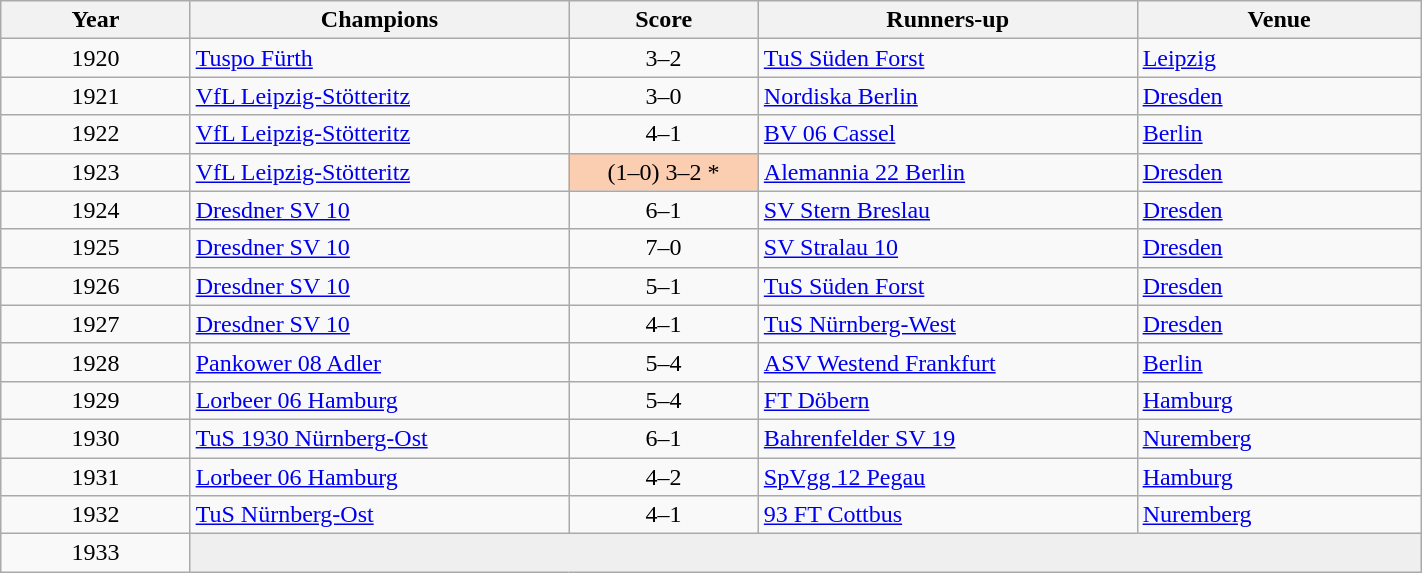<table class="sortable wikitable" width=75%>
<tr>
<th style="width:10%;">Year</th>
<th style="width:20%;">Champions</th>
<th style="width:10%;">Score</th>
<th style="width:20%;">Runners-up</th>
<th style="width:15%;">Venue</th>
</tr>
<tr>
<td align=center>1920</td>
<td><a href='#'>Tuspo Fürth</a></td>
<td align=center>3–2</td>
<td><a href='#'>TuS Süden Forst</a></td>
<td><a href='#'>Leipzig</a></td>
</tr>
<tr>
<td align=center>1921</td>
<td><a href='#'>VfL Leipzig-Stötteritz</a></td>
<td align=center>3–0</td>
<td><a href='#'>Nordiska Berlin</a></td>
<td><a href='#'>Dresden</a></td>
</tr>
<tr>
<td align=center>1922</td>
<td><a href='#'>VfL Leipzig-Stötteritz</a></td>
<td align=center>4–1</td>
<td><a href='#'>BV 06 Cassel</a></td>
<td><a href='#'>Berlin</a></td>
</tr>
<tr>
<td align=center>1923</td>
<td><a href='#'>VfL Leipzig-Stötteritz</a></td>
<td bgcolor=FBCEB1 align=center>(1–0) 3–2 *</td>
<td><a href='#'>Alemannia 22 Berlin</a></td>
<td><a href='#'>Dresden</a></td>
</tr>
<tr>
<td align=center>1924</td>
<td><a href='#'>Dresdner SV 10</a></td>
<td align=center>6–1</td>
<td><a href='#'>SV Stern Breslau</a></td>
<td><a href='#'>Dresden</a></td>
</tr>
<tr>
<td align=center>1925</td>
<td><a href='#'>Dresdner SV 10</a></td>
<td align=center>7–0</td>
<td><a href='#'>SV Stralau 10</a></td>
<td><a href='#'>Dresden</a></td>
</tr>
<tr>
<td align=center>1926</td>
<td><a href='#'>Dresdner SV 10</a></td>
<td align=center>5–1</td>
<td><a href='#'>TuS Süden Forst</a></td>
<td><a href='#'>Dresden</a></td>
</tr>
<tr>
<td align=center>1927</td>
<td><a href='#'>Dresdner SV 10</a></td>
<td align=center>4–1</td>
<td><a href='#'>TuS Nürnberg-West</a></td>
<td><a href='#'>Dresden</a></td>
</tr>
<tr>
<td align=center>1928</td>
<td><a href='#'>Pankower 08 Adler</a></td>
<td align=center>5–4</td>
<td><a href='#'>ASV Westend Frankfurt</a></td>
<td><a href='#'>Berlin</a></td>
</tr>
<tr>
<td align=center>1929</td>
<td><a href='#'>Lorbeer 06 Hamburg</a></td>
<td align=center>5–4</td>
<td><a href='#'>FT Döbern</a></td>
<td><a href='#'>Hamburg</a></td>
</tr>
<tr>
<td align=center>1930</td>
<td><a href='#'>TuS 1930 Nürnberg-Ost</a></td>
<td align=center>6–1</td>
<td><a href='#'>Bahrenfelder SV 19</a></td>
<td><a href='#'>Nuremberg</a></td>
</tr>
<tr>
<td align=center>1931</td>
<td><a href='#'>Lorbeer 06 Hamburg</a></td>
<td align=center>4–2</td>
<td><a href='#'>SpVgg 12 Pegau</a></td>
<td><a href='#'>Hamburg</a></td>
</tr>
<tr>
<td align=center>1932</td>
<td><a href='#'>TuS Nürnberg-Ost</a></td>
<td align=center>4–1</td>
<td><a href='#'>93 FT Cottbus</a></td>
<td><a href='#'>Nuremberg</a></td>
</tr>
<tr>
<td align=center>1933</td>
<td colspan=4 style=background:#efefef></td>
</tr>
</table>
